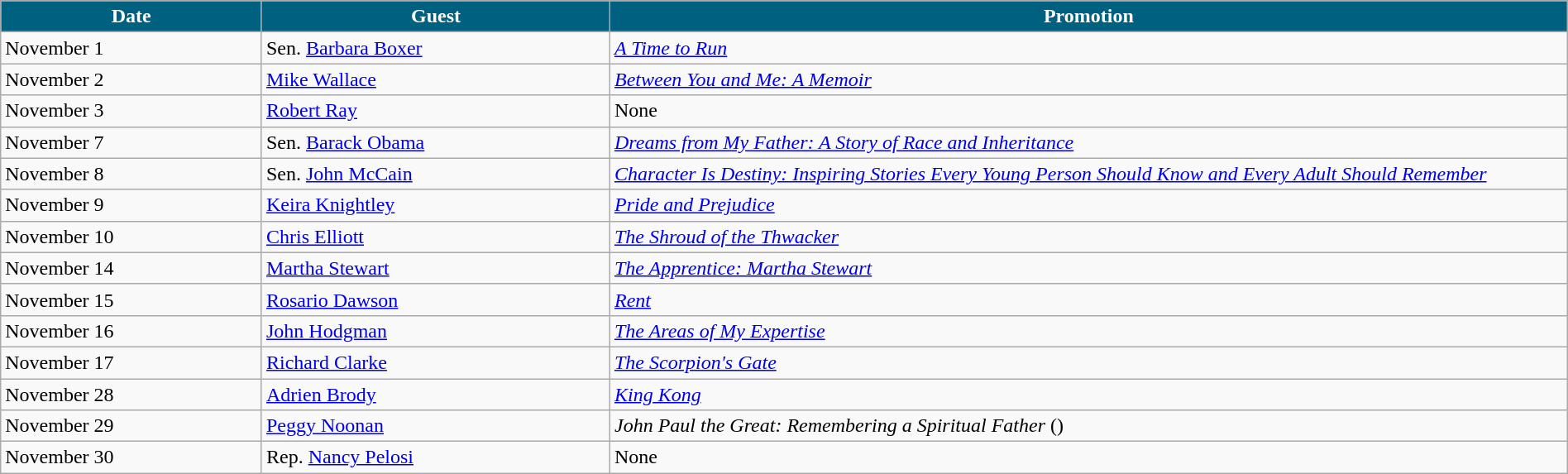<table class="wikitable" width="100%">
<tr bgcolor="#CCCCCC">
<th width="15%" style="background:#006080; color:#FFFFFF">Date</th>
<th width="20%" style="background:#006080; color:#FFFFFF">Guest</th>
<th width="55%" style="background:#006080; color:#FFFFFF">Promotion</th>
</tr>
<tr>
<td>November 1</td>
<td>Sen. <a href='#'>Barbara Boxer</a></td>
<td><em><a href='#'>A Time to Run</a></em></td>
</tr>
<tr>
<td>November 2</td>
<td><a href='#'>Mike Wallace</a></td>
<td><em><a href='#'>Between You and Me: A Memoir</a></em></td>
</tr>
<tr>
<td>November 3</td>
<td><a href='#'>Robert Ray</a></td>
<td>None</td>
</tr>
<tr>
<td>November 7</td>
<td>Sen. <a href='#'>Barack Obama</a></td>
<td><em><a href='#'>Dreams from My Father: A Story of Race and Inheritance</a></em></td>
</tr>
<tr>
<td>November 8</td>
<td>Sen. <a href='#'>John McCain</a></td>
<td><em><a href='#'>Character Is Destiny: Inspiring Stories Every Young Person Should Know and Every Adult Should Remember</a></em></td>
</tr>
<tr>
<td>November 9</td>
<td><a href='#'>Keira Knightley</a></td>
<td><em><a href='#'>Pride and Prejudice</a></em></td>
</tr>
<tr>
<td>November 10</td>
<td><a href='#'>Chris Elliott</a></td>
<td><em><a href='#'>The Shroud of the Thwacker</a></em></td>
</tr>
<tr>
<td>November 14</td>
<td><a href='#'>Martha Stewart</a></td>
<td><em><a href='#'>The Apprentice: Martha Stewart</a></em></td>
</tr>
<tr>
<td>November 15</td>
<td><a href='#'>Rosario Dawson</a></td>
<td><em><a href='#'>Rent</a></em></td>
</tr>
<tr>
<td>November 16</td>
<td><a href='#'>John Hodgman</a></td>
<td><em><a href='#'>The Areas of My Expertise</a></em></td>
</tr>
<tr>
<td>November 17</td>
<td><a href='#'>Richard Clarke</a></td>
<td><em><a href='#'>The Scorpion's Gate</a></em></td>
</tr>
<tr>
<td>November 28</td>
<td><a href='#'>Adrien Brody</a></td>
<td><em><a href='#'>King Kong</a></em></td>
</tr>
<tr>
<td>November 29</td>
<td><a href='#'>Peggy Noonan</a></td>
<td><em>John Paul the Great: Remembering a Spiritual Father</em> ()</td>
</tr>
<tr>
<td>November 30</td>
<td>Rep. <a href='#'>Nancy Pelosi</a></td>
<td>None</td>
</tr>
</table>
